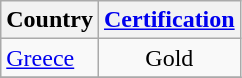<table class="wikitable">
<tr>
<th scope="col">Country</th>
<th scope="col"><a href='#'>Certification</a></th>
</tr>
<tr>
<td><a href='#'>Greece</a></td>
<td style="text-align:center;">Gold</td>
</tr>
<tr>
</tr>
</table>
